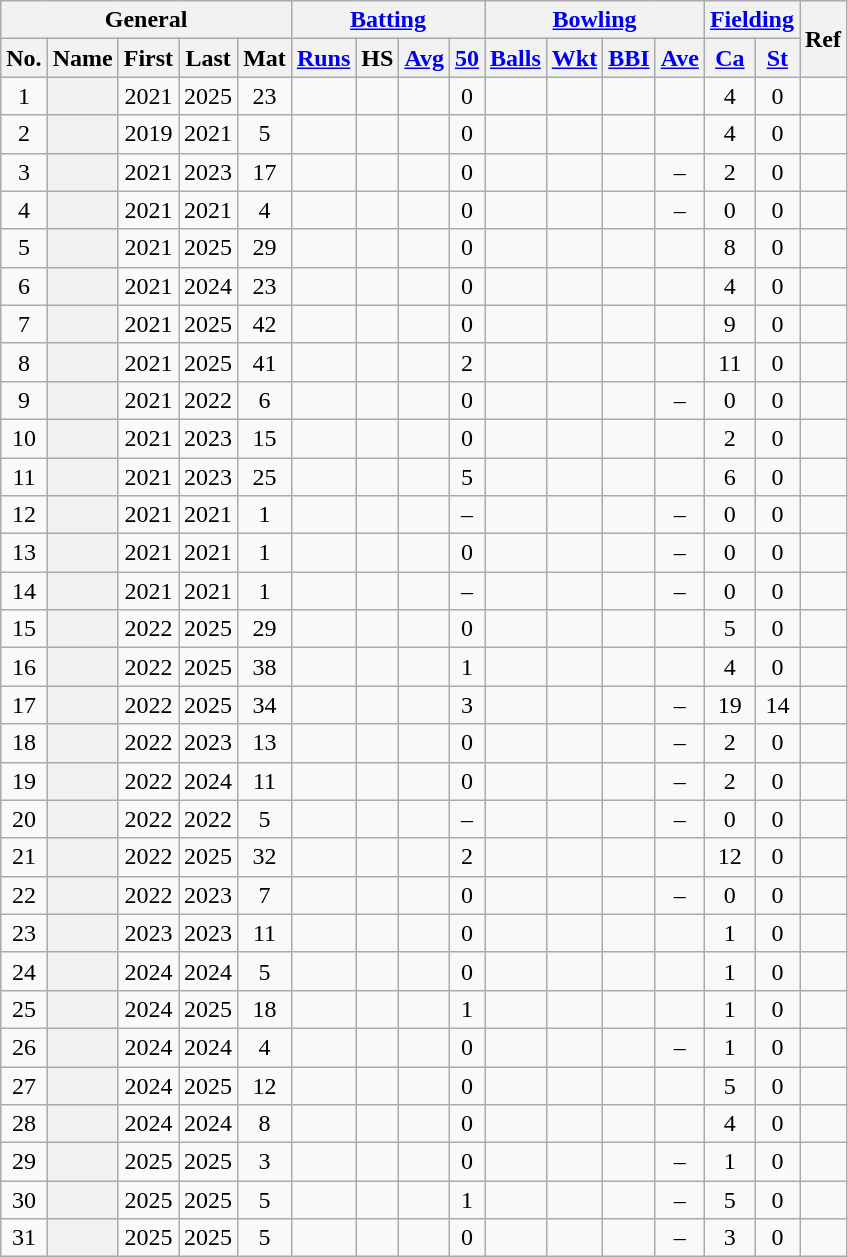<table class="wikitable plainrowheaders sortable">
<tr align="center">
<th scope="col" colspan=5 class="unsortable">General</th>
<th scope="col" colspan=4 class="unsortable"><a href='#'>Batting</a></th>
<th scope="col" colspan=4 class="unsortable"><a href='#'>Bowling</a></th>
<th scope="col" colspan=2 class="unsortable"><a href='#'>Fielding</a></th>
<th scope="col" rowspan=2 class="unsortable">Ref</th>
</tr>
<tr align="center">
<th scope="col">No.</th>
<th scope="col">Name</th>
<th scope="col">First</th>
<th scope="col">Last</th>
<th scope="col">Mat</th>
<th scope="col"><a href='#'>Runs</a></th>
<th scope="col">HS</th>
<th scope="col"><a href='#'>Avg</a></th>
<th scope="col"><a href='#'>50</a></th>
<th scope="col"><a href='#'>Balls</a></th>
<th scope="col"><a href='#'>Wkt</a></th>
<th scope="col"><a href='#'>BBI</a></th>
<th scope="col"><a href='#'>Ave</a></th>
<th scope="col"><a href='#'>Ca</a></th>
<th scope="col"><a href='#'>St</a></th>
</tr>
<tr align="center">
<td>1</td>
<th scope="row"></th>
<td>2021</td>
<td>2025</td>
<td>23</td>
<td></td>
<td></td>
<td></td>
<td>0</td>
<td></td>
<td></td>
<td></td>
<td></td>
<td>4</td>
<td>0</td>
<td></td>
</tr>
<tr align="center">
<td>2</td>
<th scope="row"></th>
<td>2019</td>
<td>2021</td>
<td>5</td>
<td></td>
<td></td>
<td></td>
<td>0</td>
<td></td>
<td></td>
<td></td>
<td></td>
<td>4</td>
<td>0</td>
<td></td>
</tr>
<tr align="center">
<td>3</td>
<th scope="row"></th>
<td>2021</td>
<td>2023</td>
<td>17</td>
<td></td>
<td></td>
<td></td>
<td>0</td>
<td></td>
<td></td>
<td></td>
<td>–</td>
<td>2</td>
<td>0</td>
<td></td>
</tr>
<tr align="center">
<td>4</td>
<th scope="row"></th>
<td>2021</td>
<td>2021</td>
<td>4</td>
<td></td>
<td></td>
<td></td>
<td>0</td>
<td></td>
<td></td>
<td></td>
<td>–</td>
<td>0</td>
<td>0</td>
<td></td>
</tr>
<tr align="center">
<td>5</td>
<th scope="row"></th>
<td>2021</td>
<td>2025</td>
<td>29</td>
<td></td>
<td></td>
<td></td>
<td>0</td>
<td></td>
<td></td>
<td></td>
<td></td>
<td>8</td>
<td>0</td>
<td></td>
</tr>
<tr align="center">
<td>6</td>
<th scope="row"></th>
<td>2021</td>
<td>2024</td>
<td>23</td>
<td></td>
<td></td>
<td></td>
<td>0</td>
<td></td>
<td></td>
<td></td>
<td></td>
<td>4</td>
<td>0</td>
<td></td>
</tr>
<tr align="center">
<td>7</td>
<th scope="row"></th>
<td>2021</td>
<td>2025</td>
<td>42</td>
<td></td>
<td></td>
<td></td>
<td>0</td>
<td></td>
<td></td>
<td></td>
<td></td>
<td>9</td>
<td>0</td>
<td></td>
</tr>
<tr align="center">
<td>8</td>
<th scope="row"></th>
<td>2021</td>
<td>2025</td>
<td>41</td>
<td></td>
<td></td>
<td></td>
<td>2</td>
<td></td>
<td></td>
<td></td>
<td></td>
<td>11</td>
<td>0</td>
<td></td>
</tr>
<tr align="center">
<td>9</td>
<th scope="row"></th>
<td>2021</td>
<td>2022</td>
<td>6</td>
<td></td>
<td></td>
<td></td>
<td>0</td>
<td></td>
<td></td>
<td></td>
<td>–</td>
<td>0</td>
<td>0</td>
<td></td>
</tr>
<tr align="center">
<td>10</td>
<th scope="row"></th>
<td>2021</td>
<td>2023</td>
<td>15</td>
<td></td>
<td></td>
<td></td>
<td>0</td>
<td></td>
<td></td>
<td></td>
<td></td>
<td>2</td>
<td>0</td>
<td></td>
</tr>
<tr align="center">
<td>11</td>
<th scope="row"></th>
<td>2021</td>
<td>2023</td>
<td>25</td>
<td></td>
<td></td>
<td></td>
<td>5</td>
<td></td>
<td></td>
<td></td>
<td></td>
<td>6</td>
<td>0</td>
<td></td>
</tr>
<tr align="center">
<td>12</td>
<th scope="row"></th>
<td>2021</td>
<td>2021</td>
<td>1</td>
<td></td>
<td></td>
<td></td>
<td>–</td>
<td></td>
<td></td>
<td></td>
<td>–</td>
<td>0</td>
<td>0</td>
<td></td>
</tr>
<tr align="center">
<td>13</td>
<th scope="row"></th>
<td>2021</td>
<td>2021</td>
<td>1</td>
<td></td>
<td></td>
<td></td>
<td>0</td>
<td></td>
<td></td>
<td></td>
<td>–</td>
<td>0</td>
<td>0</td>
<td></td>
</tr>
<tr align="center">
<td>14</td>
<th scope="row"></th>
<td>2021</td>
<td>2021</td>
<td>1</td>
<td></td>
<td></td>
<td></td>
<td>–</td>
<td></td>
<td></td>
<td></td>
<td>–</td>
<td>0</td>
<td>0</td>
<td></td>
</tr>
<tr align="center">
<td>15</td>
<th scope="row"></th>
<td>2022</td>
<td>2025</td>
<td>29</td>
<td></td>
<td></td>
<td></td>
<td>0</td>
<td></td>
<td></td>
<td></td>
<td></td>
<td>5</td>
<td>0</td>
<td></td>
</tr>
<tr align="center">
<td>16</td>
<th scope="row"></th>
<td>2022</td>
<td>2025</td>
<td>38</td>
<td></td>
<td></td>
<td></td>
<td>1</td>
<td></td>
<td></td>
<td></td>
<td></td>
<td>4</td>
<td>0</td>
<td></td>
</tr>
<tr align="center">
<td>17</td>
<th scope="row"></th>
<td>2022</td>
<td>2025</td>
<td>34</td>
<td></td>
<td></td>
<td></td>
<td>3</td>
<td></td>
<td></td>
<td></td>
<td>–</td>
<td>19</td>
<td>14</td>
<td></td>
</tr>
<tr align="center">
<td>18</td>
<th scope="row"></th>
<td>2022</td>
<td>2023</td>
<td>13</td>
<td></td>
<td></td>
<td></td>
<td>0</td>
<td></td>
<td></td>
<td></td>
<td>–</td>
<td>2</td>
<td>0</td>
<td></td>
</tr>
<tr align="center">
<td>19</td>
<th scope="row"></th>
<td>2022</td>
<td>2024</td>
<td>11</td>
<td></td>
<td></td>
<td></td>
<td>0</td>
<td></td>
<td></td>
<td></td>
<td>–</td>
<td>2</td>
<td>0</td>
<td></td>
</tr>
<tr align="center">
<td>20</td>
<th scope="row"></th>
<td>2022</td>
<td>2022</td>
<td>5</td>
<td></td>
<td></td>
<td></td>
<td>–</td>
<td></td>
<td></td>
<td></td>
<td>–</td>
<td>0</td>
<td>0</td>
<td></td>
</tr>
<tr align="center">
<td>21</td>
<th scope="row"></th>
<td>2022</td>
<td>2025</td>
<td>32</td>
<td></td>
<td></td>
<td></td>
<td>2</td>
<td></td>
<td></td>
<td></td>
<td></td>
<td>12</td>
<td>0</td>
<td></td>
</tr>
<tr align="center">
<td>22</td>
<th scope="row"></th>
<td>2022</td>
<td>2023</td>
<td>7</td>
<td></td>
<td></td>
<td></td>
<td>0</td>
<td></td>
<td></td>
<td></td>
<td>–</td>
<td>0</td>
<td>0</td>
<td></td>
</tr>
<tr align="center">
<td>23</td>
<th scope="row"></th>
<td>2023</td>
<td>2023</td>
<td>11</td>
<td></td>
<td></td>
<td></td>
<td>0</td>
<td></td>
<td></td>
<td></td>
<td></td>
<td>1</td>
<td>0</td>
<td></td>
</tr>
<tr align="center">
<td>24</td>
<th scope="row"></th>
<td>2024</td>
<td>2024</td>
<td>5</td>
<td></td>
<td></td>
<td></td>
<td>0</td>
<td></td>
<td></td>
<td></td>
<td></td>
<td>1</td>
<td>0</td>
<td></td>
</tr>
<tr align="center">
<td>25</td>
<th scope="row"></th>
<td>2024</td>
<td>2025</td>
<td>18</td>
<td></td>
<td></td>
<td></td>
<td>1</td>
<td></td>
<td></td>
<td></td>
<td></td>
<td>1</td>
<td>0</td>
<td></td>
</tr>
<tr align="center">
<td>26</td>
<th scope="row"></th>
<td>2024</td>
<td>2024</td>
<td>4</td>
<td></td>
<td></td>
<td></td>
<td>0</td>
<td></td>
<td></td>
<td></td>
<td>–</td>
<td>1</td>
<td>0</td>
<td></td>
</tr>
<tr align="center">
<td>27</td>
<th scope="row"></th>
<td>2024</td>
<td>2025</td>
<td>12</td>
<td></td>
<td></td>
<td></td>
<td>0</td>
<td></td>
<td></td>
<td></td>
<td></td>
<td>5</td>
<td>0</td>
<td></td>
</tr>
<tr align="center">
<td>28</td>
<th scope="row"></th>
<td>2024</td>
<td>2024</td>
<td>8</td>
<td></td>
<td></td>
<td></td>
<td>0</td>
<td></td>
<td></td>
<td></td>
<td></td>
<td>4</td>
<td>0</td>
<td></td>
</tr>
<tr align="center">
<td>29</td>
<th scope="row"></th>
<td>2025</td>
<td>2025</td>
<td>3</td>
<td></td>
<td></td>
<td></td>
<td>0</td>
<td></td>
<td></td>
<td></td>
<td>–</td>
<td>1</td>
<td>0</td>
<td></td>
</tr>
<tr align="center">
<td>30</td>
<th scope="row"></th>
<td>2025</td>
<td>2025</td>
<td>5</td>
<td></td>
<td></td>
<td></td>
<td>1</td>
<td></td>
<td></td>
<td></td>
<td>–</td>
<td>5</td>
<td>0</td>
<td></td>
</tr>
<tr align="center">
<td>31</td>
<th scope="row"></th>
<td>2025</td>
<td>2025</td>
<td>5</td>
<td></td>
<td></td>
<td></td>
<td>0</td>
<td></td>
<td></td>
<td></td>
<td>–</td>
<td>3</td>
<td>0</td>
<td></td>
</tr>
</table>
